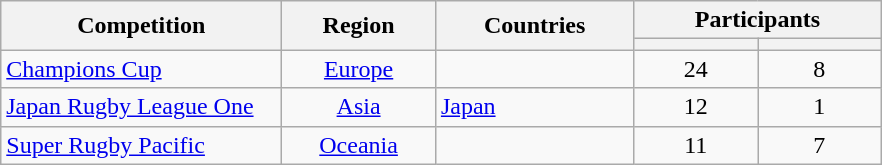<table class="wikitable">
<tr>
<th rowspan=2 width="180">Competition</th>
<th rowspan=2 width="95">Region</th>
<th rowspan=2 width="125">Countries</th>
<th colspan=2>Participants</th>
</tr>
<tr>
<th width="75"></th>
<th width="75"></th>
</tr>
<tr>
<td><a href='#'>Champions Cup</a></td>
<td align=center><a href='#'>Europe</a></td>
<td></td>
<td align=center>24</td>
<td align=center>8</td>
</tr>
<tr>
<td><a href='#'>Japan Rugby League One</a></td>
<td align=center><a href='#'>Asia</a></td>
<td> <a href='#'>Japan</a></td>
<td align=center>12</td>
<td align=center>1</td>
</tr>
<tr>
<td><a href='#'>Super Rugby Pacific</a></td>
<td align=center><a href='#'>Oceania</a></td>
<td></td>
<td align=center>11</td>
<td align=center>7</td>
</tr>
</table>
